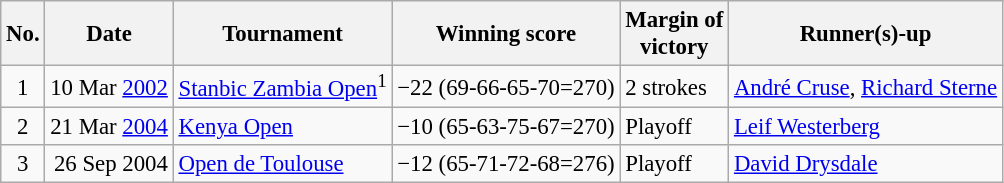<table class="wikitable" style="font-size:95%;">
<tr>
<th>No.</th>
<th>Date</th>
<th>Tournament</th>
<th>Winning score</th>
<th>Margin of<br>victory</th>
<th>Runner(s)-up</th>
</tr>
<tr>
<td align=center>1</td>
<td align=right>10 Mar <a href='#'>2002</a></td>
<td><a href='#'>Stanbic Zambia Open</a><sup>1</sup></td>
<td>−22 (69-66-65-70=270)</td>
<td>2 strokes</td>
<td> <a href='#'>André Cruse</a>,  <a href='#'>Richard Sterne</a></td>
</tr>
<tr>
<td align=center>2</td>
<td align=right>21 Mar <a href='#'>2004</a></td>
<td><a href='#'>Kenya Open</a></td>
<td>−10 (65-63-75-67=270)</td>
<td>Playoff</td>
<td> <a href='#'>Leif Westerberg</a></td>
</tr>
<tr>
<td align=center>3</td>
<td align=right>26 Sep 2004</td>
<td><a href='#'>Open de Toulouse</a></td>
<td>−12 (65-71-72-68=276)</td>
<td>Playoff</td>
<td> <a href='#'>David Drysdale</a></td>
</tr>
</table>
